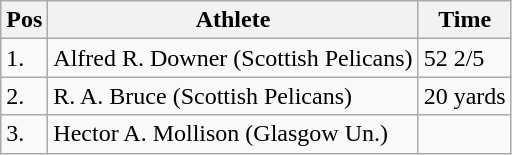<table class="wikitable">
<tr>
<th>Pos</th>
<th>Athlete</th>
<th>Time</th>
</tr>
<tr>
<td>1.</td>
<td>Alfred R. Downer (Scottish Pelicans)</td>
<td>52 2/5</td>
</tr>
<tr>
<td>2.</td>
<td>R. A. Bruce (Scottish Pelicans)</td>
<td>20 yards</td>
</tr>
<tr>
<td>3.</td>
<td>Hector A. Mollison (Glasgow Un.)</td>
<td></td>
</tr>
</table>
